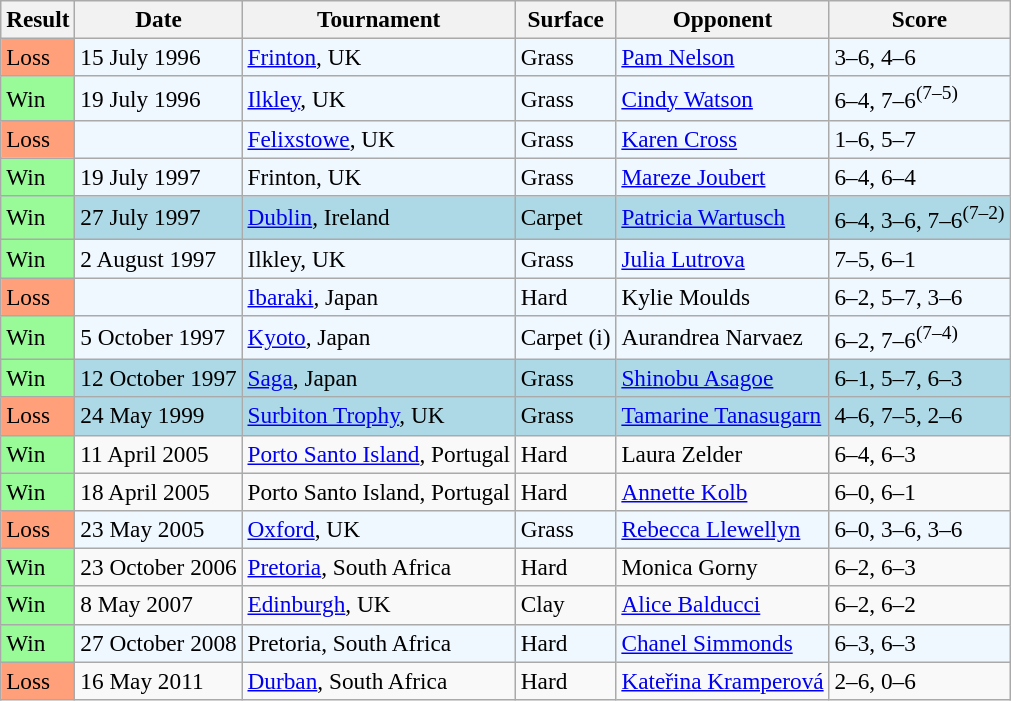<table class="sortable wikitable" style=font-size:97%>
<tr>
<th>Result</th>
<th>Date</th>
<th>Tournament</th>
<th>Surface</th>
<th>Opponent</th>
<th class=unsortable>Score</th>
</tr>
<tr style="background:#f0f8ff;">
<td style="background:#ffa07a;">Loss</td>
<td>15 July 1996</td>
<td><a href='#'>Frinton</a>, UK</td>
<td>Grass</td>
<td> <a href='#'>Pam Nelson</a></td>
<td>3–6, 4–6</td>
</tr>
<tr style="background:#f0f8ff;">
<td style="background:#98fb98;">Win</td>
<td>19 July 1996</td>
<td><a href='#'>Ilkley</a>, UK</td>
<td>Grass</td>
<td> <a href='#'>Cindy Watson</a></td>
<td>6–4, 7–6<sup>(7–5)</sup></td>
</tr>
<tr style="background:#f0f8ff;">
<td style="background:#ffa07a;">Loss</td>
<td></td>
<td><a href='#'>Felixstowe</a>, UK</td>
<td>Grass</td>
<td> <a href='#'>Karen Cross</a></td>
<td>1–6, 5–7</td>
</tr>
<tr style="background:#f0f8ff;">
<td style="background:#98fb98;">Win</td>
<td>19 July 1997</td>
<td>Frinton, UK</td>
<td>Grass</td>
<td> <a href='#'>Mareze Joubert</a></td>
<td>6–4, 6–4</td>
</tr>
<tr style="background:lightblue;">
<td style="background:#98fb98;">Win</td>
<td>27 July 1997</td>
<td><a href='#'>Dublin</a>, Ireland</td>
<td>Carpet</td>
<td> <a href='#'>Patricia Wartusch</a></td>
<td>6–4, 3–6, 7–6<sup>(7–2)</sup></td>
</tr>
<tr style="background:#f0f8ff;">
<td style="background:#98fb98;">Win</td>
<td>2 August 1997</td>
<td>Ilkley, UK</td>
<td>Grass</td>
<td> <a href='#'>Julia Lutrova</a></td>
<td>7–5, 6–1</td>
</tr>
<tr style="background:#f0f8ff;">
<td style="background:#ffa07a;">Loss</td>
<td></td>
<td><a href='#'>Ibaraki</a>, Japan</td>
<td>Hard</td>
<td> Kylie Moulds</td>
<td>6–2, 5–7, 3–6</td>
</tr>
<tr style="background:#f0f8ff;">
<td style="background:#98fb98;">Win</td>
<td>5 October 1997</td>
<td><a href='#'>Kyoto</a>, Japan</td>
<td>Carpet (i)</td>
<td> Aurandrea Narvaez</td>
<td>6–2, 7–6<sup>(7–4)</sup></td>
</tr>
<tr style="background:lightblue;">
<td style="background:#98fb98;">Win</td>
<td>12 October 1997</td>
<td><a href='#'>Saga</a>, Japan</td>
<td>Grass</td>
<td> <a href='#'>Shinobu Asagoe</a></td>
<td>6–1, 5–7, 6–3</td>
</tr>
<tr style="background:lightblue;">
<td style="background:#ffa07a;">Loss</td>
<td>24 May 1999</td>
<td><a href='#'>Surbiton Trophy</a>, UK</td>
<td>Grass</td>
<td> <a href='#'>Tamarine Tanasugarn</a></td>
<td>4–6, 7–5, 2–6</td>
</tr>
<tr>
<td style="background:#98fb98;">Win</td>
<td>11 April 2005</td>
<td><a href='#'>Porto Santo Island</a>, Portugal</td>
<td>Hard</td>
<td> Laura Zelder</td>
<td>6–4, 6–3</td>
</tr>
<tr>
<td style="background:#98fb98;">Win</td>
<td>18 April 2005</td>
<td>Porto Santo Island, Portugal</td>
<td>Hard</td>
<td> <a href='#'>Annette Kolb</a></td>
<td>6–0, 6–1</td>
</tr>
<tr style="background:#f0f8ff;">
<td style="background:#ffa07a;">Loss</td>
<td>23 May 2005</td>
<td><a href='#'>Oxford</a>, UK</td>
<td>Grass</td>
<td> <a href='#'>Rebecca Llewellyn</a></td>
<td>6–0, 3–6, 3–6</td>
</tr>
<tr>
<td style="background:#98fb98;">Win</td>
<td>23 October 2006</td>
<td><a href='#'>Pretoria</a>, South Africa</td>
<td>Hard</td>
<td> Monica Gorny</td>
<td>6–2, 6–3</td>
</tr>
<tr>
<td style="background:#98fb98;">Win</td>
<td>8 May 2007</td>
<td><a href='#'>Edinburgh</a>, UK</td>
<td>Clay</td>
<td> <a href='#'>Alice Balducci</a></td>
<td>6–2, 6–2</td>
</tr>
<tr style="background:#f0f8ff;">
<td style="background:#98fb98;">Win</td>
<td>27 October 2008</td>
<td>Pretoria, South Africa</td>
<td>Hard</td>
<td> <a href='#'>Chanel Simmonds</a></td>
<td>6–3, 6–3</td>
</tr>
<tr>
<td style="background:#ffa07a;">Loss</td>
<td>16 May 2011</td>
<td><a href='#'>Durban</a>, South Africa</td>
<td>Hard</td>
<td> <a href='#'>Kateřina Kramperová</a></td>
<td>2–6, 0–6</td>
</tr>
</table>
